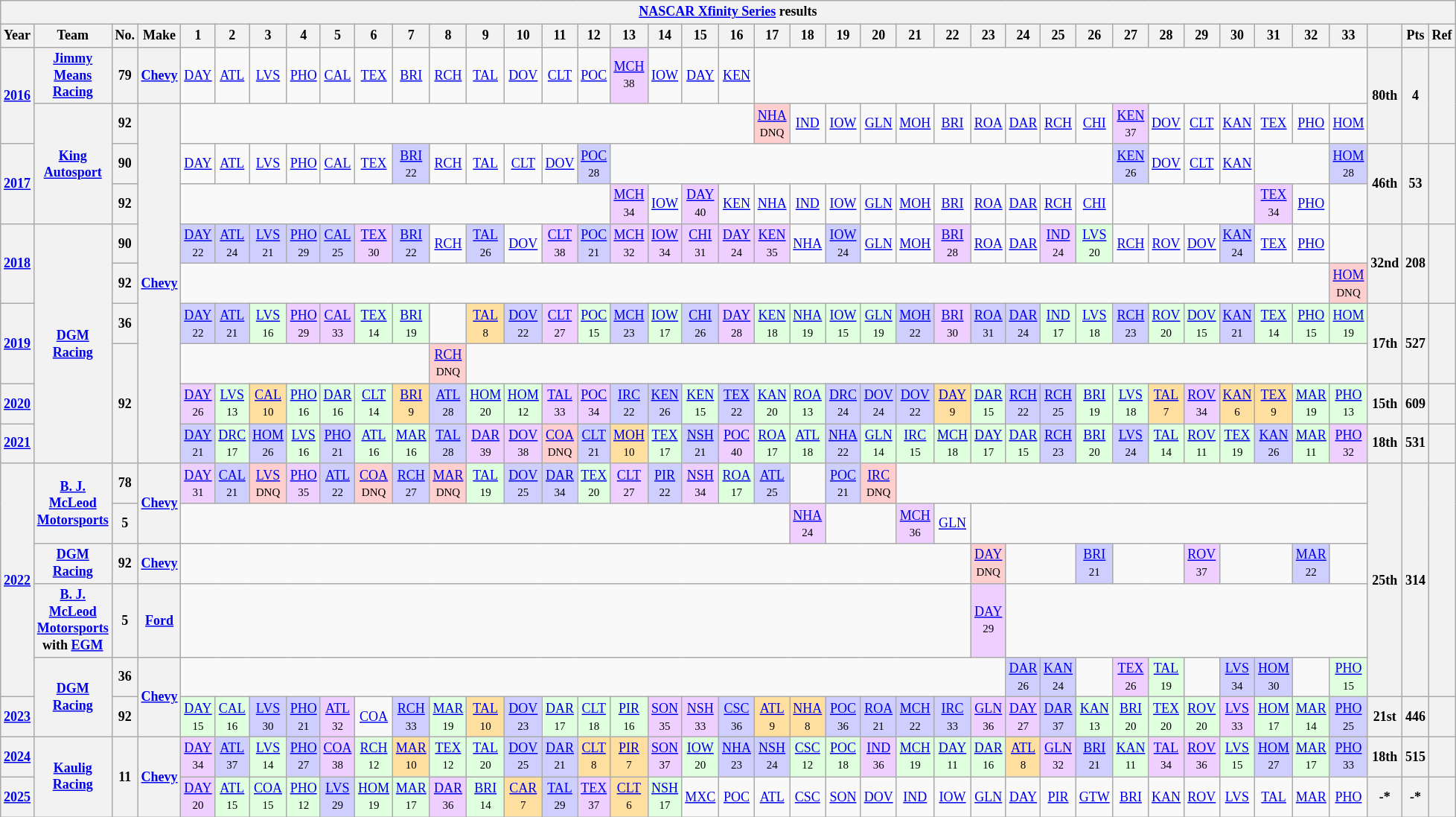<table class="wikitable" style="text-align:center; font-size:75%">
<tr>
<th colspan=40><a href='#'>NASCAR Xfinity Series</a> results</th>
</tr>
<tr>
<th>Year</th>
<th>Team</th>
<th>No.</th>
<th>Make</th>
<th>1</th>
<th>2</th>
<th>3</th>
<th>4</th>
<th>5</th>
<th>6</th>
<th>7</th>
<th>8</th>
<th>9</th>
<th>10</th>
<th>11</th>
<th>12</th>
<th>13</th>
<th>14</th>
<th>15</th>
<th>16</th>
<th>17</th>
<th>18</th>
<th>19</th>
<th>20</th>
<th>21</th>
<th>22</th>
<th>23</th>
<th>24</th>
<th>25</th>
<th>26</th>
<th>27</th>
<th>28</th>
<th>29</th>
<th>30</th>
<th>31</th>
<th>32</th>
<th>33</th>
<th></th>
<th>Pts</th>
<th>Ref</th>
</tr>
<tr>
<th rowspan=2><a href='#'>2016</a></th>
<th><a href='#'>Jimmy Means Racing</a></th>
<th>79</th>
<th><a href='#'>Chevy</a></th>
<td><a href='#'>DAY</a></td>
<td><a href='#'>ATL</a></td>
<td><a href='#'>LVS</a></td>
<td><a href='#'>PHO</a></td>
<td><a href='#'>CAL</a></td>
<td><a href='#'>TEX</a></td>
<td><a href='#'>BRI</a></td>
<td><a href='#'>RCH</a></td>
<td><a href='#'>TAL</a></td>
<td><a href='#'>DOV</a></td>
<td><a href='#'>CLT</a></td>
<td><a href='#'>POC</a></td>
<td style="background:#EFCFFF;"><a href='#'>MCH</a><br><small>38</small></td>
<td><a href='#'>IOW</a></td>
<td><a href='#'>DAY</a></td>
<td><a href='#'>KEN</a></td>
<td colspan=17></td>
<th rowspan=2>80th</th>
<th rowspan=2>4</th>
<th rowspan=2></th>
</tr>
<tr>
<th rowspan=3><a href='#'>King Autosport</a></th>
<th>92</th>
<th rowspan=9><a href='#'>Chevy</a></th>
<td colspan=16></td>
<td style="background:#FFCFCF;"><a href='#'>NHA</a><br><small>DNQ</small></td>
<td><a href='#'>IND</a></td>
<td><a href='#'>IOW</a></td>
<td><a href='#'>GLN</a></td>
<td><a href='#'>MOH</a></td>
<td><a href='#'>BRI</a></td>
<td><a href='#'>ROA</a></td>
<td><a href='#'>DAR</a></td>
<td><a href='#'>RCH</a></td>
<td><a href='#'>CHI</a></td>
<td style="background:#EFCFFF;"><a href='#'>KEN</a><br><small>37</small></td>
<td><a href='#'>DOV</a></td>
<td><a href='#'>CLT</a></td>
<td><a href='#'>KAN</a></td>
<td><a href='#'>TEX</a></td>
<td><a href='#'>PHO</a></td>
<td><a href='#'>HOM</a></td>
</tr>
<tr>
<th rowspan=2><a href='#'>2017</a></th>
<th>90</th>
<td><a href='#'>DAY</a></td>
<td><a href='#'>ATL</a></td>
<td><a href='#'>LVS</a></td>
<td><a href='#'>PHO</a></td>
<td><a href='#'>CAL</a></td>
<td><a href='#'>TEX</a></td>
<td style="background:#CFCFFF;"><a href='#'>BRI</a><br><small>22</small></td>
<td><a href='#'>RCH</a></td>
<td><a href='#'>TAL</a></td>
<td><a href='#'>CLT</a></td>
<td><a href='#'>DOV</a></td>
<td style="background:#CFCFFF;"><a href='#'>POC</a><br><small>28</small></td>
<td colspan=14></td>
<td style="background:#CFCFFF;"><a href='#'>KEN</a><br><small>26</small></td>
<td><a href='#'>DOV</a></td>
<td><a href='#'>CLT</a></td>
<td><a href='#'>KAN</a></td>
<td colspan=2></td>
<td style="background:#CFCFFF;"><a href='#'>HOM</a><br><small>28</small></td>
<th rowspan=2>46th</th>
<th rowspan=2>53</th>
<th rowspan=2></th>
</tr>
<tr>
<th>92</th>
<td colspan=12></td>
<td style="background:#EFCFFF;"><a href='#'>MCH</a><br><small>34</small></td>
<td><a href='#'>IOW</a></td>
<td style="background:#EFCFFF;"><a href='#'>DAY</a><br><small>40</small></td>
<td><a href='#'>KEN</a></td>
<td><a href='#'>NHA</a></td>
<td><a href='#'>IND</a></td>
<td><a href='#'>IOW</a></td>
<td><a href='#'>GLN</a></td>
<td><a href='#'>MOH</a></td>
<td><a href='#'>BRI</a></td>
<td><a href='#'>ROA</a></td>
<td><a href='#'>DAR</a></td>
<td><a href='#'>RCH</a></td>
<td><a href='#'>CHI</a></td>
<td colspan=4></td>
<td style="background:#EFCFFF;"><a href='#'>TEX</a><br><small>34</small></td>
<td><a href='#'>PHO</a></td>
<td></td>
</tr>
<tr>
<th rowspan=2><a href='#'>2018</a></th>
<th rowspan=6><a href='#'>DGM Racing</a></th>
<th>90</th>
<td style="background:#CFCFFF;"><a href='#'>DAY</a><br><small>22</small></td>
<td style="background:#CFCFFF;"><a href='#'>ATL</a><br><small>24</small></td>
<td style="background:#CFCFFF;"><a href='#'>LVS</a><br><small>21</small></td>
<td style="background:#CFCFFF;"><a href='#'>PHO</a><br><small>29</small></td>
<td style="background:#CFCFFF;"><a href='#'>CAL</a><br><small>25</small></td>
<td style="background:#EFCFFF;"><a href='#'>TEX</a><br><small>30</small></td>
<td style="background:#CFCFFF;"><a href='#'>BRI</a><br><small>22</small></td>
<td><a href='#'>RCH</a></td>
<td style="background:#CFCFFF;"><a href='#'>TAL</a><br><small>26</small></td>
<td><a href='#'>DOV</a></td>
<td style="background:#EFCFFF;"><a href='#'>CLT</a><br><small>38</small></td>
<td style="background:#CFCFFF;"><a href='#'>POC</a><br><small>21</small></td>
<td style="background:#EFCFFF;"><a href='#'>MCH</a><br><small>32</small></td>
<td style="background:#EFCFFF;"><a href='#'>IOW</a><br><small>34</small></td>
<td style="background:#EFCFFF;"><a href='#'>CHI</a><br><small>31</small></td>
<td style="background:#EFCFFF;"><a href='#'>DAY</a><br><small>24</small></td>
<td style="background:#EFCFFF;"><a href='#'>KEN</a><br><small>35</small></td>
<td><a href='#'>NHA</a></td>
<td style="background:#CFCFFF;"><a href='#'>IOW</a><br><small>24</small></td>
<td><a href='#'>GLN</a></td>
<td><a href='#'>MOH</a></td>
<td style="background:#EFCFFF;"><a href='#'>BRI</a><br><small>28</small></td>
<td><a href='#'>ROA</a></td>
<td><a href='#'>DAR</a></td>
<td style="background:#EFCFFF;"><a href='#'>IND</a><br><small>24</small></td>
<td style="background:#DFFFDF;"><a href='#'>LVS</a><br><small>20</small></td>
<td><a href='#'>RCH</a></td>
<td><a href='#'>ROV</a></td>
<td><a href='#'>DOV</a></td>
<td style="background:#CFCFFF;"><a href='#'>KAN</a><br><small>24</small></td>
<td><a href='#'>TEX</a></td>
<td><a href='#'>PHO</a></td>
<td></td>
<th rowspan=2>32nd</th>
<th rowspan=2>208</th>
<th rowspan=2></th>
</tr>
<tr>
<th>92</th>
<td colspan=32></td>
<td style="background:#FFCFCF;"><a href='#'>HOM</a><br><small>DNQ</small></td>
</tr>
<tr>
<th rowspan=2><a href='#'>2019</a></th>
<th>36</th>
<td style="background:#CFCFFF;"><a href='#'>DAY</a><br><small>22</small></td>
<td style="background:#CFCFFF;"><a href='#'>ATL</a><br><small>21</small></td>
<td style="background:#DFFFDF;"><a href='#'>LVS</a><br><small>16</small></td>
<td style="background:#EFCFFF;"><a href='#'>PHO</a><br><small>29</small></td>
<td style="background:#EFCFFF;"><a href='#'>CAL</a><br><small>33</small></td>
<td style="background:#DFFFDF;"><a href='#'>TEX</a><br><small>14</small></td>
<td style="background:#DFFFDF;"><a href='#'>BRI</a><br><small>19</small></td>
<td></td>
<td style="background:#FFDF9F;"><a href='#'>TAL</a><br><small>8</small></td>
<td style="background:#CFCFFF;"><a href='#'>DOV</a><br><small>22</small></td>
<td style="background:#EFCFFF;"><a href='#'>CLT</a><br><small>27</small></td>
<td style="background:#DFFFDF;"><a href='#'>POC</a><br><small>15</small></td>
<td style="background:#CFCFFF;"><a href='#'>MCH</a><br><small>23</small></td>
<td style="background:#DFFFDF;"><a href='#'>IOW</a><br><small>17</small></td>
<td style="background:#CFCFFF;"><a href='#'>CHI</a><br><small>26</small></td>
<td style="background:#EFCFFF;"><a href='#'>DAY</a><br><small>28</small></td>
<td style="background:#DFFFDF;"><a href='#'>KEN</a><br><small>18</small></td>
<td style="background:#DFFFDF;"><a href='#'>NHA</a><br><small>19</small></td>
<td style="background:#DFFFDF;"><a href='#'>IOW</a><br><small>15</small></td>
<td style="background:#DFFFDF;"><a href='#'>GLN</a><br><small>19</small></td>
<td style="background:#CFCFFF;"><a href='#'>MOH</a><br><small>22</small></td>
<td style="background:#EFCFFF;"><a href='#'>BRI</a><br><small>30</small></td>
<td style="background:#CFCFFF;"><a href='#'>ROA</a><br><small>31</small></td>
<td style="background:#CFCFFF;"><a href='#'>DAR</a><br><small>24</small></td>
<td style="background:#DFFFDF;"><a href='#'>IND</a><br><small>17</small></td>
<td style="background:#DFFFDF;"><a href='#'>LVS</a><br><small>18</small></td>
<td style="background:#CFCFFF;"><a href='#'>RCH</a><br><small>23</small></td>
<td style="background:#DFFFDF;"><a href='#'>ROV</a><br><small>20</small></td>
<td style="background:#DFFFDF;"><a href='#'>DOV</a><br><small>15</small></td>
<td style="background:#CFCFFF;"><a href='#'>KAN</a><br><small>21</small></td>
<td style="background:#DFFFDF;"><a href='#'>TEX</a><br><small>14</small></td>
<td style="background:#DFFFDF;"><a href='#'>PHO</a><br><small>15</small></td>
<td style="background:#DFFFDF;"><a href='#'>HOM</a><br><small>19</small></td>
<th rowspan=2>17th</th>
<th rowspan=2>527</th>
<th rowspan=2></th>
</tr>
<tr>
<th rowspan=3>92</th>
<td colspan=7></td>
<td style="background:#FFCFCF;"><a href='#'>RCH</a><br><small>DNQ</small></td>
<td colspan=25></td>
</tr>
<tr>
<th><a href='#'>2020</a></th>
<td style="background:#EFCFFF;"><a href='#'>DAY</a><br><small>26</small></td>
<td style="background:#DFFFDF;"><a href='#'>LVS</a><br><small>13</small></td>
<td style="background:#FFDF9F;"><a href='#'>CAL</a><br><small>10</small></td>
<td style="background:#DFFFDF;"><a href='#'>PHO</a><br><small>16</small></td>
<td style="background:#DFFFDF;"><a href='#'>DAR</a><br><small>16</small></td>
<td style="background:#DFFFDF;"><a href='#'>CLT</a><br><small>14</small></td>
<td style="background:#FFDF9F;"><a href='#'>BRI</a><br><small>9</small></td>
<td style="background:#CFCFFF;"><a href='#'>ATL</a><br><small>28</small></td>
<td style="background:#DFFFDF;"><a href='#'>HOM</a><br><small>20</small></td>
<td style="background:#DFFFDF;"><a href='#'>HOM</a><br><small>12</small></td>
<td style="background:#EFCFFF;"><a href='#'>TAL</a><br><small>33</small></td>
<td style="background:#EFCFFF;"><a href='#'>POC</a><br><small>34</small></td>
<td style="background:#CFCFFF;"><a href='#'>IRC</a><br><small>22</small></td>
<td style="background:#CFCFFF;"><a href='#'>KEN</a><br><small>26</small></td>
<td style="background:#DFFFDF;"><a href='#'>KEN</a><br><small>15</small></td>
<td style="background:#CFCFFF;"><a href='#'>TEX</a><br><small>22</small></td>
<td style="background:#DFFFDF;"><a href='#'>KAN</a><br><small>20</small></td>
<td style="background:#DFFFDF;"><a href='#'>ROA</a><br><small>13</small></td>
<td style="background:#CFCFFF;"><a href='#'>DRC</a><br><small>24</small></td>
<td style="background:#CFCFFF;"><a href='#'>DOV</a><br><small>24</small></td>
<td style="background:#CFCFFF;"><a href='#'>DOV</a><br><small>22</small></td>
<td style="background:#FFDF9F;"><a href='#'>DAY</a><br><small>9</small></td>
<td style="background:#DFFFDF;"><a href='#'>DAR</a><br><small>15</small></td>
<td style="background:#CFCFFF;"><a href='#'>RCH</a><br><small>22</small></td>
<td style="background:#CFCFFF;"><a href='#'>RCH</a><br><small>25</small></td>
<td style="background:#DFFFDF;"><a href='#'>BRI</a><br><small>19</small></td>
<td style="background:#DFFFDF;"><a href='#'>LVS</a><br><small>18</small></td>
<td style="background:#FFDF9F;"><a href='#'>TAL</a><br><small>7</small></td>
<td style="background:#EFCFFF;"><a href='#'>ROV</a><br><small>34</small></td>
<td style="background:#FFDF9F;"><a href='#'>KAN</a><br><small>6</small></td>
<td style="background:#FFDF9F;"><a href='#'>TEX</a><br><small>9</small></td>
<td style="background:#DFFFDF;"><a href='#'>MAR</a><br><small>19</small></td>
<td style="background:#DFFFDF;"><a href='#'>PHO</a><br><small>13</small></td>
<th>15th</th>
<th>609</th>
<th></th>
</tr>
<tr>
<th><a href='#'>2021</a></th>
<td style="background:#CFCFFF;"><a href='#'>DAY</a><br><small>21</small></td>
<td style="background:#DFFFDF;"><a href='#'>DRC</a><br><small>17</small></td>
<td style="background:#CFCFFF;"><a href='#'>HOM</a><br><small>26</small></td>
<td style="background:#DFFFDF;"><a href='#'>LVS</a><br><small>16</small></td>
<td style="background:#CFCFFF;"><a href='#'>PHO</a><br><small>21</small></td>
<td style="background:#DFFFDF;"><a href='#'>ATL</a><br><small>16</small></td>
<td style="background:#DFFFDF;"><a href='#'>MAR</a><br><small>16</small></td>
<td style="background:#CFCFFF;"><a href='#'>TAL</a><br><small>28</small></td>
<td style="background:#EFCFFF;"><a href='#'>DAR</a><br><small>39</small></td>
<td style="background:#EFCFFF;"><a href='#'>DOV</a><br><small>38</small></td>
<td style="background:#FFCFCF;"><a href='#'>COA</a><br><small>DNQ</small></td>
<td style="background:#CFCFFF;"><a href='#'>CLT</a><br><small>21</small></td>
<td style="background:#FFDF9F;"><a href='#'>MOH</a><br><small>10</small></td>
<td style="background:#DFFFDF;"><a href='#'>TEX</a><br><small>17</small></td>
<td style="background:#CFCFFF;"><a href='#'>NSH</a><br><small>21</small></td>
<td style="background:#EFCFFF;"><a href='#'>POC</a><br><small>40</small></td>
<td style="background:#DFFFDF;"><a href='#'>ROA</a><br><small>17</small></td>
<td style="background:#DFFFDF;"><a href='#'>ATL</a><br><small>18</small></td>
<td style="background:#CFCFFF;"><a href='#'>NHA</a><br><small>22</small></td>
<td style="background:#DFFFDF;"><a href='#'>GLN</a><br><small>14</small></td>
<td style="background:#DFFFDF;"><a href='#'>IRC</a><br><small>15</small></td>
<td style="background:#DFFFDF;"><a href='#'>MCH</a><br><small>18</small></td>
<td style="background:#DFFFDF;"><a href='#'>DAY</a><br><small>17</small></td>
<td style="background:#DFFFDF;"><a href='#'>DAR</a><br><small>15</small></td>
<td style="background:#CFCFFF;"><a href='#'>RCH</a><br><small>23</small></td>
<td style="background:#DFFFDF;"><a href='#'>BRI</a><br><small>20</small></td>
<td style="background:#CFCFFF;"><a href='#'>LVS</a><br><small>24</small></td>
<td style="background:#DFFFDF;"><a href='#'>TAL</a><br><small>14</small></td>
<td style="background:#DFFFDF;"><a href='#'>ROV</a><br><small>11</small></td>
<td style="background:#DFFFDF;"><a href='#'>TEX</a><br><small>19</small></td>
<td style="background:#CFCFFF;"><a href='#'>KAN</a><br><small>26</small></td>
<td style="background:#DFFFDF;"><a href='#'>MAR</a><br><small>11</small></td>
<td style="background:#EFCFFF;"><a href='#'>PHO</a><br><small>32</small></td>
<th>18th</th>
<th>531</th>
<th></th>
</tr>
<tr>
<th rowspan=5><a href='#'>2022</a></th>
<th rowspan=2><a href='#'>B. J. McLeod Motorsports</a></th>
<th>78</th>
<th rowspan=2><a href='#'>Chevy</a></th>
<td style="background:#EFCFFF;"><a href='#'>DAY</a><br><small>31</small></td>
<td style="background:#CFCFFF;"><a href='#'>CAL</a><br><small>21</small></td>
<td style="background:#FFCFCF;"><a href='#'>LVS</a><br><small>DNQ</small></td>
<td style="background:#EFCFFF;"><a href='#'>PHO</a><br><small>35</small></td>
<td style="background:#CFCFFF;"><a href='#'>ATL</a><br><small>22</small></td>
<td style="background:#FFCFCF;"><a href='#'>COA</a><br><small>DNQ</small></td>
<td style="background:#CFCFFF;"><a href='#'>RCH</a><br><small>27</small></td>
<td style="background:#FFCFCF;"><a href='#'>MAR</a><br><small>DNQ</small></td>
<td style="background:#DFFFDF;"><a href='#'>TAL</a><br><small>19</small></td>
<td style="background:#CFCFFF;"><a href='#'>DOV</a><br><small>25</small></td>
<td style="background:#CFCFFF;"><a href='#'>DAR</a><br><small>34</small></td>
<td style="background:#DFFFDF;"><a href='#'>TEX</a><br><small>20</small></td>
<td style="background:#EFCFFF;"><a href='#'>CLT</a><br><small>27</small></td>
<td style="background:#CFCFFF;"><a href='#'>PIR</a><br><small>22</small></td>
<td style="background:#EFCFFF;"><a href='#'>NSH</a><br><small>34</small></td>
<td style="background:#DFFFDF;"><a href='#'>ROA</a><br><small>17</small></td>
<td style="background:#CFCFFF;"><a href='#'>ATL</a><br><small>25</small></td>
<td></td>
<td style="background:#CFCFFF;"><a href='#'>POC</a><br><small>21</small></td>
<td style="background:#FFCFCF;"><a href='#'>IRC</a><br><small>DNQ</small></td>
<td colspan=13></td>
<th rowspan=5>25th</th>
<th rowspan=5>314</th>
<th rowspan=5></th>
</tr>
<tr>
<th>5</th>
<td colspan=17></td>
<td style="background:#EFCFFF;"><a href='#'>NHA</a><br><small>24</small></td>
<td colspan=2></td>
<td style="background:#EFCFFF;"><a href='#'>MCH</a><br><small>36</small></td>
<td><a href='#'>GLN</a></td>
<td colspan=11></td>
</tr>
<tr>
<th><a href='#'>DGM Racing</a></th>
<th>92</th>
<th><a href='#'>Chevy</a></th>
<td colspan=22></td>
<td style="background:#FFCFCF;"><a href='#'>DAY</a><br><small>DNQ</small></td>
<td colspan=2></td>
<td style="background:#CFCFFF;"><a href='#'>BRI</a><br><small>21</small></td>
<td colspan=2></td>
<td style="background:#EFCFFF;"><a href='#'>ROV</a><br><small>37</small></td>
<td colspan=2></td>
<td style="background:#CFCFFF;"><a href='#'>MAR</a><br><small>22</small></td>
</tr>
<tr>
<th><a href='#'>B. J. McLeod Motorsports</a> with <a href='#'>EGM</a></th>
<th>5</th>
<th><a href='#'>Ford</a></th>
<td colspan=22></td>
<td style="background:#EFCFFF;"><a href='#'>DAY</a><br><small>29</small></td>
<td colspan=10></td>
</tr>
<tr>
<th rowspan=2><a href='#'>DGM Racing</a></th>
<th>36</th>
<th rowspan=2><a href='#'>Chevy</a></th>
<td colspan=23></td>
<td style="background:#CFCFFF;"><a href='#'>DAR</a><br><small>26</small></td>
<td style="background:#CFCFFF;"><a href='#'>KAN</a><br><small>24</small></td>
<td></td>
<td style="background:#EFCFFF;"><a href='#'>TEX</a><br><small>26</small></td>
<td style="background:#DFFFDF;"><a href='#'>TAL</a><br><small>19</small></td>
<td></td>
<td style="background:#CFCFFF;"><a href='#'>LVS</a><br><small>34</small></td>
<td style="background:#CFCFFF;"><a href='#'>HOM</a><br><small>30</small></td>
<td></td>
<td style="background:#DFFFDF;"><a href='#'>PHO</a><br><small>15</small></td>
</tr>
<tr>
<th><a href='#'>2023</a></th>
<th>92</th>
<td style="background:#DFFFDF;"><a href='#'>DAY</a><br><small>15</small></td>
<td style="background:#DFFFDF;"><a href='#'>CAL</a><br><small>16</small></td>
<td style="background:#CFCFFF;"><a href='#'>LVS</a><br><small>30</small></td>
<td style="background:#CFCFFF;"><a href='#'>PHO</a><br><small>21</small></td>
<td style="background:#EFCFFF;"><a href='#'>ATL</a><br><small>32</small></td>
<td><a href='#'>COA</a></td>
<td style="background:#CFCFFF;"><a href='#'>RCH</a><br><small>33</small></td>
<td style="background:#DFFFDF;"><a href='#'>MAR</a><br><small>19</small></td>
<td style="background:#FFDF9F;"><a href='#'>TAL</a><br><small>10</small></td>
<td style="background:#CFCFFF;"><a href='#'>DOV</a><br><small>23</small></td>
<td style="background:#DFFFDF;"><a href='#'>DAR</a><br><small>17</small></td>
<td style="background:#DFFFDF;"><a href='#'>CLT</a><br><small>18</small></td>
<td style="background:#DFFFDF;"><a href='#'>PIR</a><br><small>16</small></td>
<td style="background:#EFCFFF;"><a href='#'>SON</a><br><small>35</small></td>
<td style="background:#EFCFFF;"><a href='#'>NSH</a><br><small>33</small></td>
<td style="background:#CFCFFF;"><a href='#'>CSC</a><br><small>36</small></td>
<td style="background:#FFDF9F;"><a href='#'>ATL</a><br><small>9</small></td>
<td style="background:#FFDF9F;"><a href='#'>NHA</a><br><small>8</small></td>
<td style="background:#CFCFFF;"><a href='#'>POC</a><br><small>36</small></td>
<td style="background:#CFCFFF;"><a href='#'>ROA</a><br><small>21</small></td>
<td style="background:#CFCFFF;"><a href='#'>MCH</a><br><small>22</small></td>
<td style="background:#CFCFFF;"><a href='#'>IRC</a><br><small>33</small></td>
<td style="background:#EFCFFF;"><a href='#'>GLN</a><br><small>36</small></td>
<td style="background:#EFCFFF;"><a href='#'>DAY</a><br><small>27</small></td>
<td style="background:#CFCFFF;"><a href='#'>DAR</a><br><small>37</small></td>
<td style="background:#DFFFDF;"><a href='#'>KAN</a><br><small>13</small></td>
<td style="background:#DFFFDF;"><a href='#'>BRI</a><br><small>20</small></td>
<td style="background:#DFFFDF;"><a href='#'>TEX</a><br><small>20</small></td>
<td style="background:#DFFFDF;"><a href='#'>ROV</a><br><small>20</small></td>
<td style="background:#EFCFFF;"><a href='#'>LVS</a><br><small>33</small></td>
<td style="background:#DFFFDF;"><a href='#'>HOM</a><br><small>17</small></td>
<td style="background:#DFFFDF;"><a href='#'>MAR</a><br><small>14</small></td>
<td style="background:#CFCFFF;"><a href='#'>PHO</a><br><small>25</small></td>
<th>21st</th>
<th>446</th>
<th></th>
</tr>
<tr>
<th><a href='#'>2024</a></th>
<th rowspan=2><a href='#'>Kaulig Racing</a></th>
<th rowspan=2>11</th>
<th rowspan=2><a href='#'>Chevy</a></th>
<td style="background:#EFCFFF;"><a href='#'>DAY</a><br><small>34</small></td>
<td style="background:#CFCFFF;"><a href='#'>ATL</a><br><small>37</small></td>
<td style="background:#DFFFDF;"><a href='#'>LVS</a><br><small>14</small></td>
<td style="background:#CFCFFF;"><a href='#'>PHO</a><br><small>27</small></td>
<td style="background:#EFCFFF;"><a href='#'>COA</a><br><small>38</small></td>
<td style="background:#DFFFDF;"><a href='#'>RCH</a><br><small>12</small></td>
<td style="background:#FFDF9F;"><a href='#'>MAR</a><br><small>10</small></td>
<td style="background:#DFFFDF;"><a href='#'>TEX</a><br><small>12</small></td>
<td style="background:#DFFFDF;"><a href='#'>TAL</a><br><small>20</small></td>
<td style="background:#CFCFFF;"><a href='#'>DOV</a><br><small>25</small></td>
<td style="background:#CFCFFF;"><a href='#'>DAR</a><br><small>21</small></td>
<td style="background:#FFDF9F;"><a href='#'>CLT</a><br><small>8</small></td>
<td style="background:#FFDF9F;"><a href='#'>PIR</a><br><small>7</small></td>
<td style="background:#EFCFFF;"><a href='#'>SON</a><br><small>37</small></td>
<td style="background:#DFFFDF;"><a href='#'>IOW</a><br><small>20</small></td>
<td style="background:#CFCFFF;"><a href='#'>NHA</a><br><small>23</small></td>
<td style="background:#CFCFFF;"><a href='#'>NSH</a><br><small>24</small></td>
<td style="background:#DFFFDF;"><a href='#'>CSC</a><br><small>12</small></td>
<td style="background:#DFFFDF;"><a href='#'>POC</a><br><small>18</small></td>
<td style="background:#EFCFFF;"><a href='#'>IND</a><br><small>36</small></td>
<td style="background:#DFFFDF;"><a href='#'>MCH</a><br><small>19</small></td>
<td style="background:#DFFFDF;"><a href='#'>DAY</a><br><small>11</small></td>
<td style="background:#DFFFDF;"><a href='#'>DAR</a><br><small>16</small></td>
<td style="background:#FFDF9F;"><a href='#'>ATL</a><br><small>8</small></td>
<td style="background:#EFCFFF;"><a href='#'>GLN</a><br><small>32</small></td>
<td style="background:#CFCFFF;"><a href='#'>BRI</a><br><small>21</small></td>
<td style="background:#DFFFDF;"><a href='#'>KAN</a><br><small>11</small></td>
<td style="background:#EFCFFF;"><a href='#'>TAL</a><br><small>34</small></td>
<td style="background:#EFCFFF;"><a href='#'>ROV</a><br><small>36</small></td>
<td style="background:#DFFFDF;"><a href='#'>LVS</a><br><small>15</small></td>
<td style="background:#CFCFFF;"><a href='#'>HOM</a><br><small>27</small></td>
<td style="background:#DFFFDF;"><a href='#'>MAR</a><br><small>17</small></td>
<td style="background:#CFCFFF;"><a href='#'>PHO</a><br><small>33</small></td>
<th>18th</th>
<th>515</th>
<th></th>
</tr>
<tr>
<th><a href='#'>2025</a></th>
<td style="background:#EFCFFF;"><a href='#'>DAY</a><br><small>20</small></td>
<td style="background:#DFFFDF;"><a href='#'>ATL</a><br><small>15</small></td>
<td style="background:#DFFFDF;"><a href='#'>COA</a><br><small>15</small></td>
<td style="background:#DFFFDF;"><a href='#'>PHO</a><br><small>12</small></td>
<td style="background:#CFCFFF;"><a href='#'>LVS</a><br><small>29</small></td>
<td style="background:#DFFFDF;"><a href='#'>HOM</a><br><small>19</small></td>
<td style="background:#DFFFDF;"><a href='#'>MAR</a><br><small>17</small></td>
<td style="background:#EFCFFF;"><a href='#'>DAR</a><br><small>36</small></td>
<td style="background:#DFFFDF;"><a href='#'>BRI</a><br><small>14</small></td>
<td style="background:#FFDF9F;"><a href='#'>CAR</a><br><small>7</small></td>
<td style="background:#CFCFFF;"><a href='#'>TAL</a><br><small>29</small></td>
<td style="background:#EFCFFF;"><a href='#'>TEX</a><br><small>37</small></td>
<td style="background:#FFDF9F;"><a href='#'>CLT</a><br><small>6</small></td>
<td style="background:#DFFFDF;"><a href='#'>NSH</a><br><small>17</small></td>
<td><a href='#'>MXC</a></td>
<td><a href='#'>POC</a></td>
<td><a href='#'>ATL</a></td>
<td><a href='#'>CSC</a></td>
<td><a href='#'>SON</a></td>
<td><a href='#'>DOV</a></td>
<td><a href='#'>IND</a></td>
<td><a href='#'>IOW</a></td>
<td><a href='#'>GLN</a></td>
<td><a href='#'>DAY</a></td>
<td><a href='#'>PIR</a></td>
<td><a href='#'>GTW</a></td>
<td><a href='#'>BRI</a></td>
<td><a href='#'>KAN</a></td>
<td><a href='#'>ROV</a></td>
<td><a href='#'>LVS</a></td>
<td><a href='#'>TAL</a></td>
<td><a href='#'>MAR</a></td>
<td><a href='#'>PHO</a></td>
<th>-*</th>
<th>-*</th>
<th></th>
</tr>
</table>
